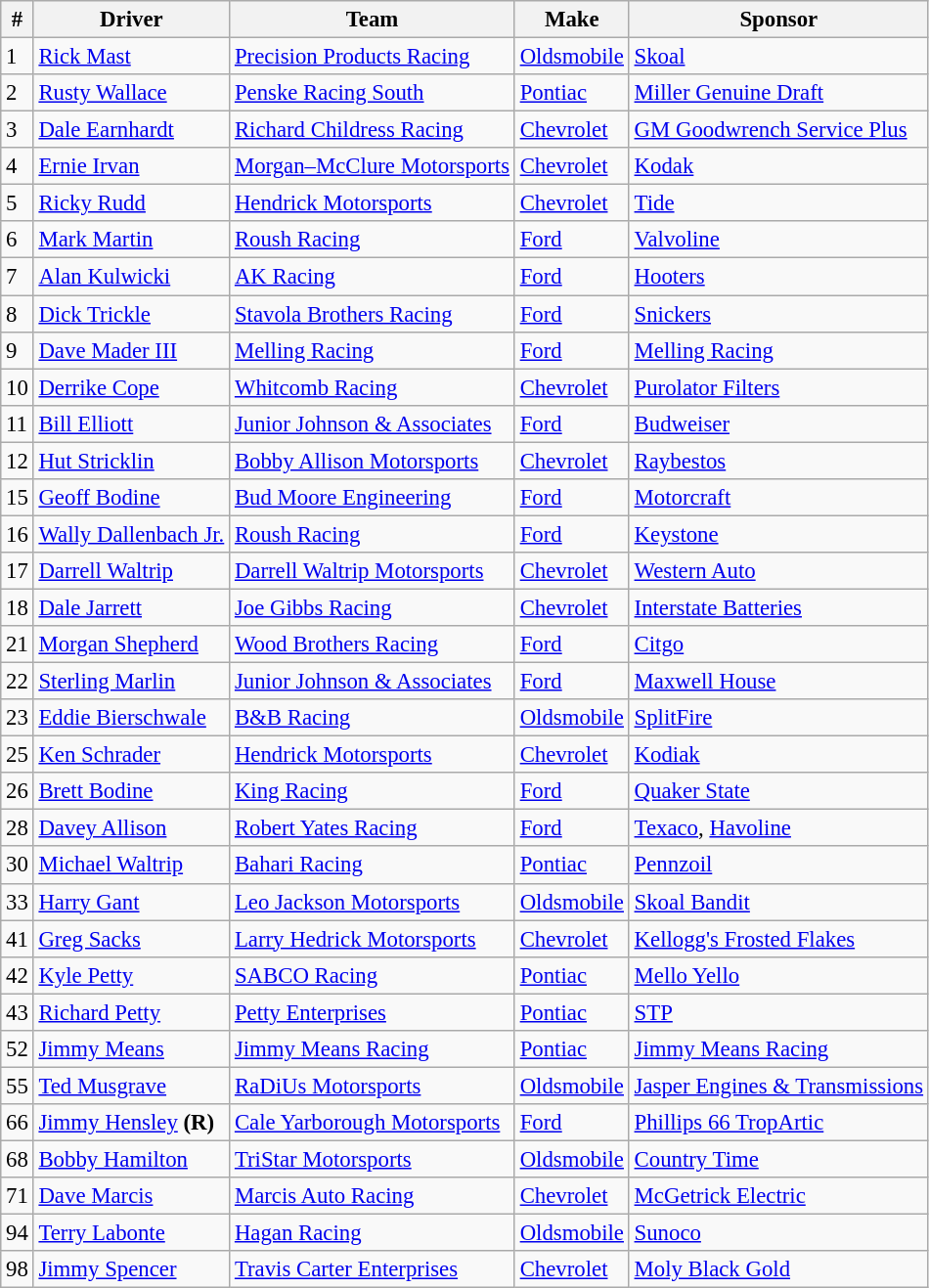<table class="wikitable" style="font-size:95%">
<tr>
<th>#</th>
<th>Driver</th>
<th>Team</th>
<th>Make</th>
<th>Sponsor</th>
</tr>
<tr>
<td>1</td>
<td><a href='#'>Rick Mast</a></td>
<td><a href='#'>Precision Products Racing</a></td>
<td><a href='#'>Oldsmobile</a></td>
<td><a href='#'>Skoal</a></td>
</tr>
<tr>
<td>2</td>
<td><a href='#'>Rusty Wallace</a></td>
<td><a href='#'>Penske Racing South</a></td>
<td><a href='#'>Pontiac</a></td>
<td><a href='#'>Miller Genuine Draft</a></td>
</tr>
<tr>
<td>3</td>
<td><a href='#'>Dale Earnhardt</a></td>
<td><a href='#'>Richard Childress Racing</a></td>
<td><a href='#'>Chevrolet</a></td>
<td><a href='#'>GM Goodwrench Service Plus</a></td>
</tr>
<tr>
<td>4</td>
<td><a href='#'>Ernie Irvan</a></td>
<td><a href='#'>Morgan–McClure Motorsports</a></td>
<td><a href='#'>Chevrolet</a></td>
<td><a href='#'>Kodak</a></td>
</tr>
<tr>
<td>5</td>
<td><a href='#'>Ricky Rudd</a></td>
<td><a href='#'>Hendrick Motorsports</a></td>
<td><a href='#'>Chevrolet</a></td>
<td><a href='#'>Tide</a></td>
</tr>
<tr>
<td>6</td>
<td><a href='#'>Mark Martin</a></td>
<td><a href='#'>Roush Racing</a></td>
<td><a href='#'>Ford</a></td>
<td><a href='#'>Valvoline</a></td>
</tr>
<tr>
<td>7</td>
<td><a href='#'>Alan Kulwicki</a></td>
<td><a href='#'>AK Racing</a></td>
<td><a href='#'>Ford</a></td>
<td><a href='#'>Hooters</a></td>
</tr>
<tr>
<td>8</td>
<td><a href='#'>Dick Trickle</a></td>
<td><a href='#'>Stavola Brothers Racing</a></td>
<td><a href='#'>Ford</a></td>
<td><a href='#'>Snickers</a></td>
</tr>
<tr>
<td>9</td>
<td><a href='#'>Dave Mader III</a></td>
<td><a href='#'>Melling Racing</a></td>
<td><a href='#'>Ford</a></td>
<td><a href='#'>Melling Racing</a></td>
</tr>
<tr>
<td>10</td>
<td><a href='#'>Derrike Cope</a></td>
<td><a href='#'>Whitcomb Racing</a></td>
<td><a href='#'>Chevrolet</a></td>
<td><a href='#'>Purolator Filters</a></td>
</tr>
<tr>
<td>11</td>
<td><a href='#'>Bill Elliott</a></td>
<td><a href='#'>Junior Johnson & Associates</a></td>
<td><a href='#'>Ford</a></td>
<td><a href='#'>Budweiser</a></td>
</tr>
<tr>
<td>12</td>
<td><a href='#'>Hut Stricklin</a></td>
<td><a href='#'>Bobby Allison Motorsports</a></td>
<td><a href='#'>Chevrolet</a></td>
<td><a href='#'>Raybestos</a></td>
</tr>
<tr>
<td>15</td>
<td><a href='#'>Geoff Bodine</a></td>
<td><a href='#'>Bud Moore Engineering</a></td>
<td><a href='#'>Ford</a></td>
<td><a href='#'>Motorcraft</a></td>
</tr>
<tr>
<td>16</td>
<td><a href='#'>Wally Dallenbach Jr.</a></td>
<td><a href='#'>Roush Racing</a></td>
<td><a href='#'>Ford</a></td>
<td><a href='#'>Keystone</a></td>
</tr>
<tr>
<td>17</td>
<td><a href='#'>Darrell Waltrip</a></td>
<td><a href='#'>Darrell Waltrip Motorsports</a></td>
<td><a href='#'>Chevrolet</a></td>
<td><a href='#'>Western Auto</a></td>
</tr>
<tr>
<td>18</td>
<td><a href='#'>Dale Jarrett</a></td>
<td><a href='#'>Joe Gibbs Racing</a></td>
<td><a href='#'>Chevrolet</a></td>
<td><a href='#'>Interstate Batteries</a></td>
</tr>
<tr>
<td>21</td>
<td><a href='#'>Morgan Shepherd</a></td>
<td><a href='#'>Wood Brothers Racing</a></td>
<td><a href='#'>Ford</a></td>
<td><a href='#'>Citgo</a></td>
</tr>
<tr>
<td>22</td>
<td><a href='#'>Sterling Marlin</a></td>
<td><a href='#'>Junior Johnson & Associates</a></td>
<td><a href='#'>Ford</a></td>
<td><a href='#'>Maxwell House</a></td>
</tr>
<tr>
<td>23</td>
<td><a href='#'>Eddie Bierschwale</a></td>
<td><a href='#'>B&B Racing</a></td>
<td><a href='#'>Oldsmobile</a></td>
<td><a href='#'>SplitFire</a></td>
</tr>
<tr>
<td>25</td>
<td><a href='#'>Ken Schrader</a></td>
<td><a href='#'>Hendrick Motorsports</a></td>
<td><a href='#'>Chevrolet</a></td>
<td><a href='#'>Kodiak</a></td>
</tr>
<tr>
<td>26</td>
<td><a href='#'>Brett Bodine</a></td>
<td><a href='#'>King Racing</a></td>
<td><a href='#'>Ford</a></td>
<td><a href='#'>Quaker State</a></td>
</tr>
<tr>
<td>28</td>
<td><a href='#'>Davey Allison</a></td>
<td><a href='#'>Robert Yates Racing</a></td>
<td><a href='#'>Ford</a></td>
<td><a href='#'>Texaco</a>, <a href='#'>Havoline</a></td>
</tr>
<tr>
<td>30</td>
<td><a href='#'>Michael Waltrip</a></td>
<td><a href='#'>Bahari Racing</a></td>
<td><a href='#'>Pontiac</a></td>
<td><a href='#'>Pennzoil</a></td>
</tr>
<tr>
<td>33</td>
<td><a href='#'>Harry Gant</a></td>
<td><a href='#'>Leo Jackson Motorsports</a></td>
<td><a href='#'>Oldsmobile</a></td>
<td><a href='#'>Skoal Bandit</a></td>
</tr>
<tr>
<td>41</td>
<td><a href='#'>Greg Sacks</a></td>
<td><a href='#'>Larry Hedrick Motorsports</a></td>
<td><a href='#'>Chevrolet</a></td>
<td><a href='#'>Kellogg's Frosted Flakes</a></td>
</tr>
<tr>
<td>42</td>
<td><a href='#'>Kyle Petty</a></td>
<td><a href='#'>SABCO Racing</a></td>
<td><a href='#'>Pontiac</a></td>
<td><a href='#'>Mello Yello</a></td>
</tr>
<tr>
<td>43</td>
<td><a href='#'>Richard Petty</a></td>
<td><a href='#'>Petty Enterprises</a></td>
<td><a href='#'>Pontiac</a></td>
<td><a href='#'>STP</a></td>
</tr>
<tr>
<td>52</td>
<td><a href='#'>Jimmy Means</a></td>
<td><a href='#'>Jimmy Means Racing</a></td>
<td><a href='#'>Pontiac</a></td>
<td><a href='#'>Jimmy Means Racing</a></td>
</tr>
<tr>
<td>55</td>
<td><a href='#'>Ted Musgrave</a></td>
<td><a href='#'>RaDiUs Motorsports</a></td>
<td><a href='#'>Oldsmobile</a></td>
<td><a href='#'>Jasper Engines & Transmissions</a></td>
</tr>
<tr>
<td>66</td>
<td><a href='#'>Jimmy Hensley</a> <strong>(R)</strong></td>
<td><a href='#'>Cale Yarborough Motorsports</a></td>
<td><a href='#'>Ford</a></td>
<td><a href='#'>Phillips 66 TropArtic</a></td>
</tr>
<tr>
<td>68</td>
<td><a href='#'>Bobby Hamilton</a></td>
<td><a href='#'>TriStar Motorsports</a></td>
<td><a href='#'>Oldsmobile</a></td>
<td><a href='#'>Country Time</a></td>
</tr>
<tr>
<td>71</td>
<td><a href='#'>Dave Marcis</a></td>
<td><a href='#'>Marcis Auto Racing</a></td>
<td><a href='#'>Chevrolet</a></td>
<td><a href='#'>McGetrick Electric</a></td>
</tr>
<tr>
<td>94</td>
<td><a href='#'>Terry Labonte</a></td>
<td><a href='#'>Hagan Racing</a></td>
<td><a href='#'>Oldsmobile</a></td>
<td><a href='#'>Sunoco</a></td>
</tr>
<tr>
<td>98</td>
<td><a href='#'>Jimmy Spencer</a></td>
<td><a href='#'>Travis Carter Enterprises</a></td>
<td><a href='#'>Chevrolet</a></td>
<td><a href='#'>Moly Black Gold</a></td>
</tr>
</table>
